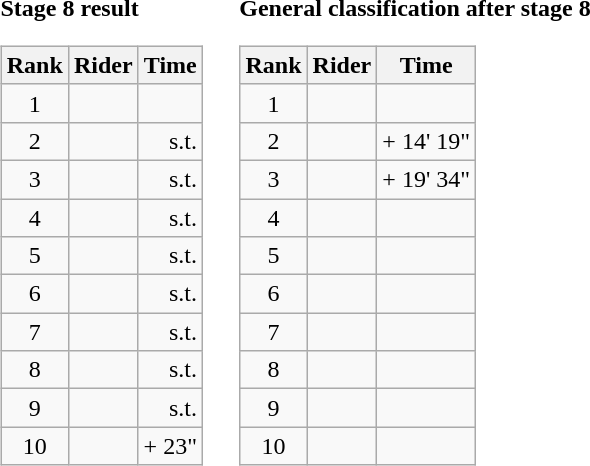<table>
<tr>
<td><strong>Stage 8 result</strong><br><table class="wikitable">
<tr>
<th scope="col">Rank</th>
<th scope="col">Rider</th>
<th scope="col">Time</th>
</tr>
<tr>
<td style="text-align:center;">1</td>
<td></td>
<td style="text-align:right;"></td>
</tr>
<tr>
<td style="text-align:center;">2</td>
<td></td>
<td style="text-align:right;">s.t.</td>
</tr>
<tr>
<td style="text-align:center;">3</td>
<td></td>
<td style="text-align:right;">s.t.</td>
</tr>
<tr>
<td style="text-align:center;">4</td>
<td></td>
<td style="text-align:right;">s.t.</td>
</tr>
<tr>
<td style="text-align:center;">5</td>
<td></td>
<td style="text-align:right;">s.t.</td>
</tr>
<tr>
<td style="text-align:center;">6</td>
<td></td>
<td style="text-align:right;">s.t.</td>
</tr>
<tr>
<td style="text-align:center;">7</td>
<td></td>
<td style="text-align:right;">s.t.</td>
</tr>
<tr>
<td style="text-align:center;">8</td>
<td></td>
<td style="text-align:right;">s.t.</td>
</tr>
<tr>
<td style="text-align:center;">9</td>
<td></td>
<td style="text-align:right;">s.t.</td>
</tr>
<tr>
<td style="text-align:center;">10</td>
<td></td>
<td style="text-align:right;">+ 23"</td>
</tr>
</table>
</td>
<td></td>
<td><strong>General classification after stage 8</strong><br><table class="wikitable">
<tr>
<th scope="col">Rank</th>
<th scope="col">Rider</th>
<th scope="col">Time</th>
</tr>
<tr>
<td style="text-align:center;">1</td>
<td></td>
<td style="text-align:right;"></td>
</tr>
<tr>
<td style="text-align:center;">2</td>
<td></td>
<td style="text-align:right;">+ 14' 19"</td>
</tr>
<tr>
<td style="text-align:center;">3</td>
<td></td>
<td style="text-align:right;">+ 19' 34"</td>
</tr>
<tr>
<td style="text-align:center;">4</td>
<td></td>
<td></td>
</tr>
<tr>
<td style="text-align:center;">5</td>
<td></td>
<td></td>
</tr>
<tr>
<td style="text-align:center;">6</td>
<td></td>
<td></td>
</tr>
<tr>
<td style="text-align:center;">7</td>
<td></td>
<td></td>
</tr>
<tr>
<td style="text-align:center;">8</td>
<td></td>
<td></td>
</tr>
<tr>
<td style="text-align:center;">9</td>
<td></td>
<td></td>
</tr>
<tr>
<td style="text-align:center;">10</td>
<td></td>
<td></td>
</tr>
</table>
</td>
</tr>
</table>
